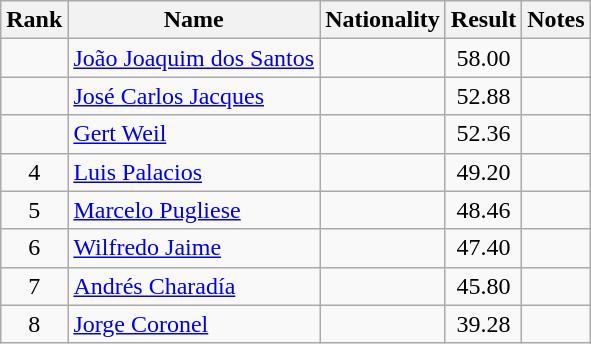<table class="wikitable sortable" style="text-align:center">
<tr>
<th>Rank</th>
<th>Name</th>
<th>Nationality</th>
<th>Result</th>
<th>Notes</th>
</tr>
<tr>
<td></td>
<td align=left><a href='#'>João Joaquim dos Santos</a></td>
<td align=left></td>
<td>58.00</td>
<td></td>
</tr>
<tr>
<td></td>
<td align=left><a href='#'>José Carlos Jacques</a></td>
<td align=left></td>
<td>52.88</td>
<td></td>
</tr>
<tr>
<td></td>
<td align=left><a href='#'>Gert Weil</a></td>
<td align=left></td>
<td>52.36</td>
<td></td>
</tr>
<tr>
<td>4</td>
<td align=left><a href='#'>Luis Palacios</a></td>
<td align=left></td>
<td>49.20</td>
<td></td>
</tr>
<tr>
<td>5</td>
<td align=left><a href='#'>Marcelo Pugliese</a></td>
<td align=left></td>
<td>48.46</td>
<td></td>
</tr>
<tr>
<td>6</td>
<td align=left><a href='#'>Wilfredo Jaime</a></td>
<td align=left></td>
<td>47.40</td>
<td></td>
</tr>
<tr>
<td>7</td>
<td align=left><a href='#'>Andrés Charadía</a></td>
<td align=left></td>
<td>45.80</td>
<td></td>
</tr>
<tr>
<td>8</td>
<td align=left><a href='#'>Jorge Coronel</a></td>
<td align=left></td>
<td>39.28</td>
<td></td>
</tr>
</table>
